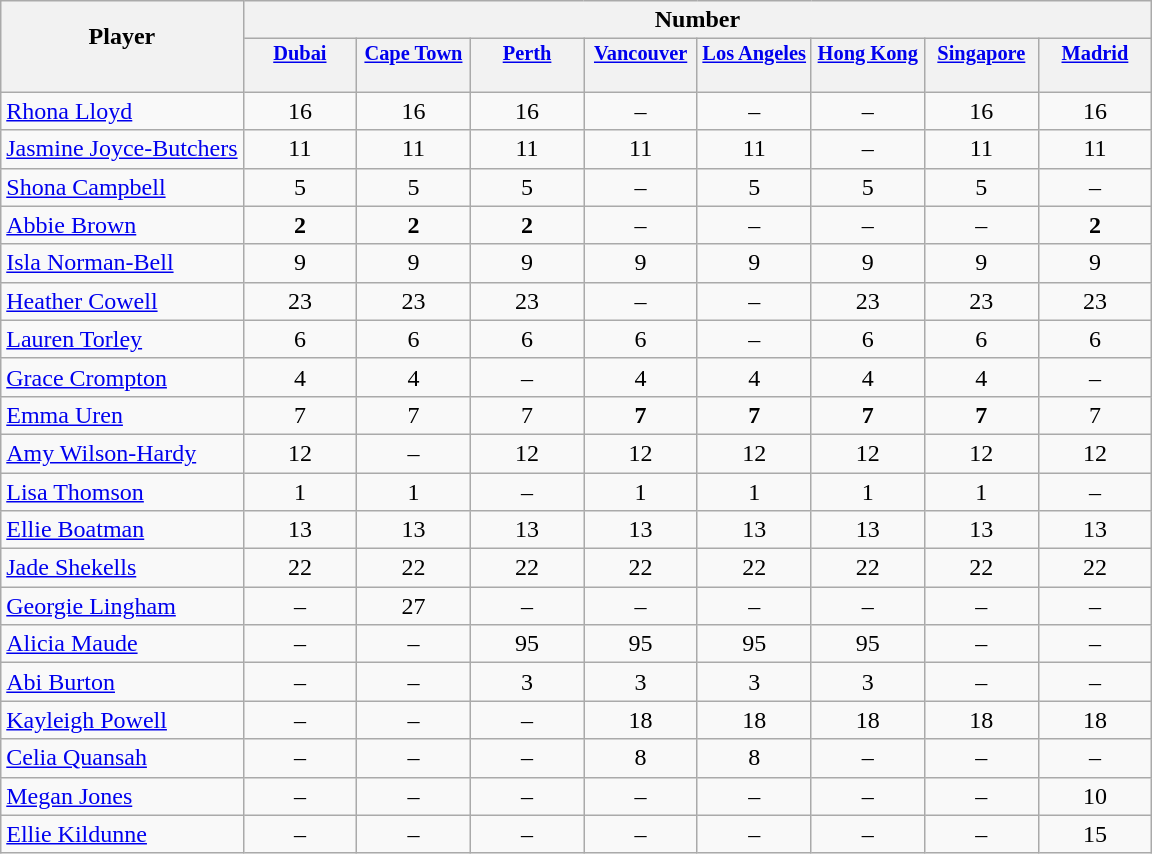<table class="wikitable sortable" style="text-align:center;">
<tr>
<th rowspan="2" style="border-bottom:0px;">Player</th>
<th colspan="8">Number</th>
</tr>
<tr>
<th valign="top" style="width:5.2em; border-bottom:0px; padding:2px; font-size:85%;"><a href='#'>Dubai</a></th>
<th valign="top" style="width:5.2em; border-bottom:0px; padding:2px; font-size:85%;"><a href='#'>Cape Town</a></th>
<th valign="top" style="width:5.2em; border-bottom:0px; padding:2px; font-size:85%;"><a href='#'>Perth</a></th>
<th valign="top" style="width:5.2em; border-bottom:0px; padding:2px; font-size:85%;"><a href='#'>Vancouver</a></th>
<th valign="top" style="width:5.2em; border-bottom:0px; padding:2px; font-size:85%;"><a href='#'>Los Angeles</a></th>
<th valign="top" style="width:5.2em; border-bottom:0px; padding:2px; font-size:85%;"><a href='#'>Hong Kong</a></th>
<th valign="top" style="width:5.2em; border-bottom:0px; padding:2px; font-size:85%;"><a href='#'>Singapore</a></th>
<th valign="top" style="width:5.2em; border-bottom:0px; padding:2px; font-size:85%;"><a href='#'>Madrid</a></th>
</tr>
<tr style="line-height:8px;">
<th style="border-top:0px;"> </th>
<th data-sort-type="number" style="border-top:0px;"></th>
<th data-sort-type="number" style="border-top:0px;"></th>
<th data-sort-type="number" style="border-top:0px;"></th>
<th data-sort-type="number" style="border-top:0px;"></th>
<th data-sort-type="number" style="border-top:0px;"></th>
<th data-sort-type="number" style="border-top:0px;"></th>
<th data-sort-type="number" style="border-top:0px;"></th>
<th data-sort-type="number" style="border-top:0px;"></th>
</tr>
<tr>
<td align="left"><a href='#'>Rhona Lloyd</a></td>
<td>16</td>
<td>16</td>
<td>16</td>
<td>–</td>
<td>–</td>
<td>–</td>
<td>16</td>
<td>16</td>
</tr>
<tr>
<td align="left"><a href='#'>Jasmine Joyce-Butchers</a></td>
<td>11</td>
<td>11</td>
<td>11</td>
<td>11</td>
<td>11</td>
<td>–</td>
<td>11</td>
<td>11</td>
</tr>
<tr>
<td align="left"><a href='#'>Shona Campbell</a></td>
<td>5</td>
<td>5</td>
<td>5</td>
<td>–</td>
<td>5</td>
<td>5</td>
<td>5</td>
<td>–</td>
</tr>
<tr>
<td align="left"><a href='#'>Abbie Brown</a></td>
<td><strong>2</strong></td>
<td><strong>2</strong></td>
<td><strong>2</strong></td>
<td>–</td>
<td>–</td>
<td>–</td>
<td>–</td>
<td><strong>2</strong></td>
</tr>
<tr>
<td align="left"><a href='#'>Isla Norman-Bell</a></td>
<td>9</td>
<td>9</td>
<td>9</td>
<td>9</td>
<td>9</td>
<td>9</td>
<td>9</td>
<td>9</td>
</tr>
<tr>
<td align="left"><a href='#'>Heather Cowell</a></td>
<td>23</td>
<td>23</td>
<td>23</td>
<td>–</td>
<td>–</td>
<td>23</td>
<td>23</td>
<td>23</td>
</tr>
<tr>
<td align="left"><a href='#'>Lauren Torley</a></td>
<td>6</td>
<td>6</td>
<td>6</td>
<td>6</td>
<td>–</td>
<td>6</td>
<td>6</td>
<td>6</td>
</tr>
<tr>
<td align="left"><a href='#'>Grace Crompton</a></td>
<td>4</td>
<td>4</td>
<td>–</td>
<td>4</td>
<td>4</td>
<td>4</td>
<td>4</td>
<td>–</td>
</tr>
<tr>
<td align="left"><a href='#'>Emma Uren</a></td>
<td>7</td>
<td>7</td>
<td>7</td>
<td><strong>7</strong></td>
<td><strong>7</strong></td>
<td><strong>7</strong></td>
<td><strong>7</strong></td>
<td>7</td>
</tr>
<tr>
<td align="left"><a href='#'>Amy Wilson-Hardy</a></td>
<td>12</td>
<td>–</td>
<td>12</td>
<td>12</td>
<td>12</td>
<td>12</td>
<td>12</td>
<td>12</td>
</tr>
<tr>
<td align="left"><a href='#'>Lisa Thomson</a></td>
<td>1</td>
<td>1</td>
<td>–</td>
<td>1</td>
<td>1</td>
<td>1</td>
<td>1</td>
<td>–</td>
</tr>
<tr>
<td align="left"><a href='#'>Ellie Boatman</a></td>
<td>13</td>
<td>13</td>
<td>13</td>
<td>13</td>
<td>13</td>
<td>13</td>
<td>13</td>
<td>13</td>
</tr>
<tr>
<td align="left"><a href='#'>Jade Shekells</a></td>
<td>22</td>
<td>22</td>
<td>22</td>
<td>22</td>
<td>22</td>
<td>22</td>
<td>22</td>
<td>22</td>
</tr>
<tr>
<td align="left"><a href='#'>Georgie Lingham</a></td>
<td>–</td>
<td>27</td>
<td>–</td>
<td>–</td>
<td>–</td>
<td>–</td>
<td>–</td>
<td>–</td>
</tr>
<tr>
<td align="left"><a href='#'>Alicia Maude</a></td>
<td>–</td>
<td>–</td>
<td>95</td>
<td>95</td>
<td>95</td>
<td>95</td>
<td>–</td>
<td>–</td>
</tr>
<tr>
<td align="left"><a href='#'>Abi Burton</a></td>
<td>–</td>
<td>–</td>
<td>3</td>
<td>3</td>
<td>3</td>
<td>3</td>
<td>–</td>
<td>–</td>
</tr>
<tr>
<td align="left"><a href='#'>Kayleigh Powell</a></td>
<td>–</td>
<td>–</td>
<td>–</td>
<td>18</td>
<td>18</td>
<td>18</td>
<td>18</td>
<td>18</td>
</tr>
<tr>
<td align="left"><a href='#'>Celia Quansah</a></td>
<td>–</td>
<td>–</td>
<td>–</td>
<td>8</td>
<td>8</td>
<td>–</td>
<td>–</td>
<td>–</td>
</tr>
<tr>
<td align="left"><a href='#'>Megan Jones</a></td>
<td>–</td>
<td>–</td>
<td>–</td>
<td>–</td>
<td>–</td>
<td>–</td>
<td>–</td>
<td>10</td>
</tr>
<tr>
<td align="left"><a href='#'>Ellie Kildunne</a></td>
<td>–</td>
<td>–</td>
<td>–</td>
<td>–</td>
<td>–</td>
<td>–</td>
<td>–</td>
<td>15</td>
</tr>
</table>
